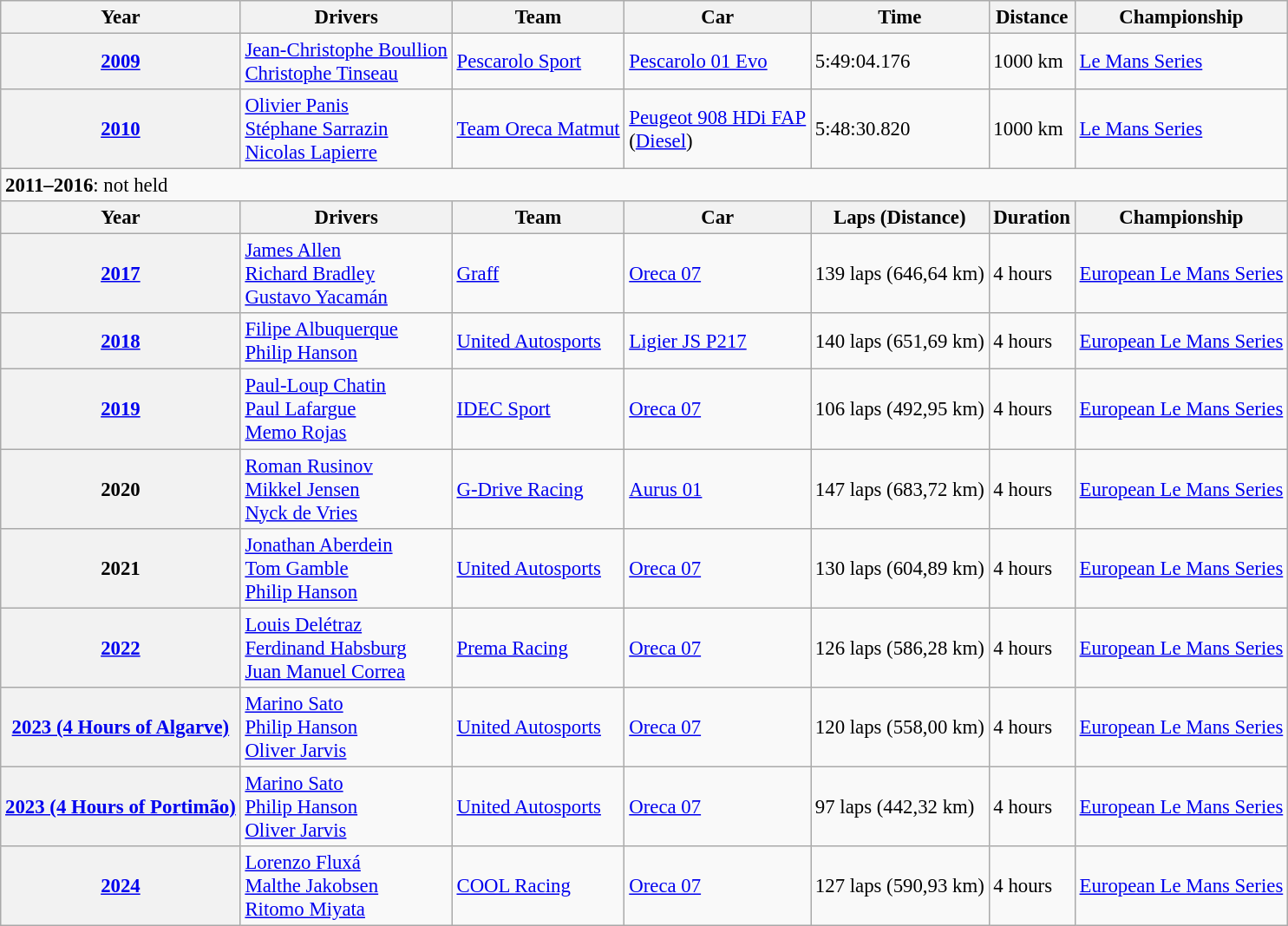<table class="wikitable" style="font-size: 95%;">
<tr>
<th>Year</th>
<th>Drivers</th>
<th>Team</th>
<th>Car</th>
<th>Time</th>
<th>Distance</th>
<th>Championship</th>
</tr>
<tr>
<th><a href='#'>2009</a></th>
<td> <a href='#'>Jean-Christophe Boullion</a><br> <a href='#'>Christophe Tinseau</a></td>
<td> <a href='#'>Pescarolo Sport</a></td>
<td><a href='#'>Pescarolo 01 Evo</a></td>
<td>5:49:04.176</td>
<td>1000 km</td>
<td><a href='#'>Le Mans Series</a></td>
</tr>
<tr>
<th><a href='#'>2010</a></th>
<td> <a href='#'>Olivier Panis</a><br> <a href='#'>Stéphane Sarrazin</a><br> <a href='#'>Nicolas Lapierre</a></td>
<td> <a href='#'>Team Oreca Matmut</a></td>
<td><a href='#'>Peugeot 908 HDi FAP</a><br>(<a href='#'>Diesel</a>)</td>
<td>5:48:30.820</td>
<td>1000 km</td>
<td><a href='#'>Le Mans Series</a></td>
</tr>
<tr>
<td colspan=7><strong>2011–2016</strong>: not held</td>
</tr>
<tr>
<th>Year</th>
<th>Drivers</th>
<th>Team</th>
<th>Car</th>
<th>Laps (Distance)</th>
<th>Duration</th>
<th>Championship</th>
</tr>
<tr>
<th><a href='#'>2017</a></th>
<td> <a href='#'>James Allen</a><br> <a href='#'>Richard Bradley</a><br> <a href='#'>Gustavo Yacamán</a></td>
<td> <a href='#'>Graff</a></td>
<td><a href='#'>Oreca 07</a></td>
<td>139 laps (646,64 km)</td>
<td>4 hours</td>
<td><a href='#'>European Le Mans Series</a></td>
</tr>
<tr>
<th><a href='#'>2018</a></th>
<td> <a href='#'>Filipe Albuquerque</a><br> <a href='#'>Philip Hanson</a></td>
<td> <a href='#'>United Autosports</a></td>
<td><a href='#'>Ligier JS P217</a></td>
<td>140 laps (651,69 km)</td>
<td>4 hours</td>
<td><a href='#'>European Le Mans Series</a></td>
</tr>
<tr>
<th><a href='#'>2019</a></th>
<td> <a href='#'>Paul-Loup Chatin</a><br> <a href='#'>Paul Lafargue</a><br> <a href='#'>Memo Rojas</a></td>
<td> <a href='#'>IDEC Sport</a></td>
<td><a href='#'>Oreca 07</a></td>
<td>106 laps (492,95 km)</td>
<td>4 hours</td>
<td><a href='#'>European Le Mans Series</a></td>
</tr>
<tr>
<th>2020</th>
<td> <a href='#'>Roman Rusinov</a><br> <a href='#'>Mikkel Jensen</a><br> <a href='#'>Nyck de Vries</a></td>
<td> <a href='#'>G-Drive Racing</a></td>
<td><a href='#'>Aurus 01</a></td>
<td>147 laps (683,72 km)</td>
<td>4 hours</td>
<td><a href='#'>European Le Mans Series</a></td>
</tr>
<tr>
<th>2021</th>
<td> <a href='#'>Jonathan Aberdein</a><br> <a href='#'>Tom Gamble</a><br> <a href='#'>Philip Hanson</a></td>
<td> <a href='#'>United Autosports</a></td>
<td><a href='#'>Oreca 07</a></td>
<td>130 laps (604,89 km)</td>
<td>4 hours</td>
<td><a href='#'>European Le Mans Series</a></td>
</tr>
<tr>
<th><a href='#'>2022</a></th>
<td> <a href='#'>Louis Delétraz</a><br> <a href='#'>Ferdinand Habsburg</a><br> <a href='#'>Juan Manuel Correa</a></td>
<td> <a href='#'>Prema Racing</a></td>
<td><a href='#'>Oreca 07</a></td>
<td>126 laps (586,28 km)</td>
<td>4 hours</td>
<td><a href='#'>European Le Mans Series</a></td>
</tr>
<tr>
<th><a href='#'>2023 (4 Hours of Algarve)</a></th>
<td> <a href='#'>Marino Sato</a><br> <a href='#'>Philip Hanson</a><br> <a href='#'>Oliver Jarvis</a></td>
<td> <a href='#'>United Autosports</a></td>
<td><a href='#'>Oreca 07</a></td>
<td>120 laps (558,00 km)</td>
<td>4 hours</td>
<td><a href='#'>European Le Mans Series</a></td>
</tr>
<tr>
<th><a href='#'>2023 (4 Hours of Portimão)</a></th>
<td> <a href='#'>Marino Sato</a><br> <a href='#'>Philip Hanson</a><br> <a href='#'>Oliver Jarvis</a></td>
<td> <a href='#'>United Autosports</a></td>
<td><a href='#'>Oreca 07</a></td>
<td>97 laps (442,32 km)</td>
<td>4 hours</td>
<td><a href='#'>European Le Mans Series</a></td>
</tr>
<tr>
<th><a href='#'>2024</a></th>
<td> <a href='#'>Lorenzo Fluxá</a><br> <a href='#'>Malthe Jakobsen</a><br> <a href='#'>Ritomo Miyata</a></td>
<td> <a href='#'>COOL Racing</a></td>
<td><a href='#'>Oreca 07</a></td>
<td>127 laps (590,93 km)</td>
<td>4 hours</td>
<td><a href='#'>European Le Mans Series</a></td>
</tr>
</table>
